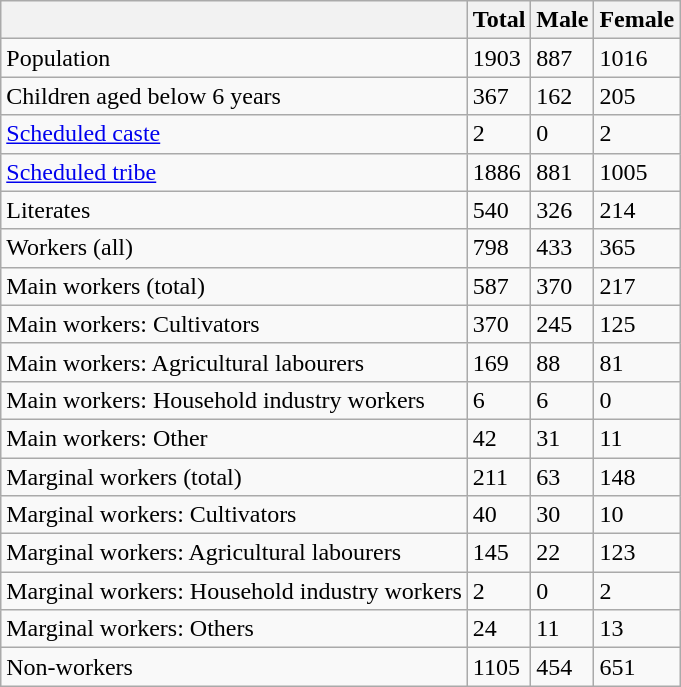<table class="wikitable sortable">
<tr>
<th></th>
<th>Total</th>
<th>Male</th>
<th>Female</th>
</tr>
<tr>
<td>Population</td>
<td>1903</td>
<td>887</td>
<td>1016</td>
</tr>
<tr>
<td>Children aged below 6 years</td>
<td>367</td>
<td>162</td>
<td>205</td>
</tr>
<tr>
<td><a href='#'>Scheduled caste</a></td>
<td>2</td>
<td>0</td>
<td>2</td>
</tr>
<tr>
<td><a href='#'>Scheduled tribe</a></td>
<td>1886</td>
<td>881</td>
<td>1005</td>
</tr>
<tr>
<td>Literates</td>
<td>540</td>
<td>326</td>
<td>214</td>
</tr>
<tr>
<td>Workers (all)</td>
<td>798</td>
<td>433</td>
<td>365</td>
</tr>
<tr>
<td>Main workers (total)</td>
<td>587</td>
<td>370</td>
<td>217</td>
</tr>
<tr>
<td>Main workers: Cultivators</td>
<td>370</td>
<td>245</td>
<td>125</td>
</tr>
<tr>
<td>Main workers: Agricultural labourers</td>
<td>169</td>
<td>88</td>
<td>81</td>
</tr>
<tr>
<td>Main workers: Household industry workers</td>
<td>6</td>
<td>6</td>
<td>0</td>
</tr>
<tr>
<td>Main workers: Other</td>
<td>42</td>
<td>31</td>
<td>11</td>
</tr>
<tr>
<td>Marginal workers (total)</td>
<td>211</td>
<td>63</td>
<td>148</td>
</tr>
<tr>
<td>Marginal workers: Cultivators</td>
<td>40</td>
<td>30</td>
<td>10</td>
</tr>
<tr>
<td>Marginal workers: Agricultural labourers</td>
<td>145</td>
<td>22</td>
<td>123</td>
</tr>
<tr>
<td>Marginal workers: Household industry workers</td>
<td>2</td>
<td>0</td>
<td>2</td>
</tr>
<tr>
<td>Marginal workers: Others</td>
<td>24</td>
<td>11</td>
<td>13</td>
</tr>
<tr>
<td>Non-workers</td>
<td>1105</td>
<td>454</td>
<td>651</td>
</tr>
</table>
